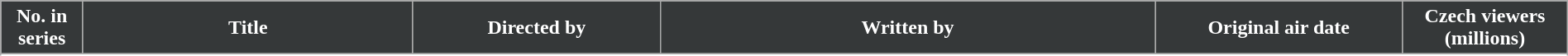<table class="wikitable plainrowheaders" style="width: 100%; margin-right: 0;">
<tr>
<th scope=col style="background: #353839; color: #fff; text-align:center;" width=5%>No. in<br>series</th>
<th scope=col style="background: #353839; color: #fff; text-align:center;" width=20%>Title</th>
<th scope=col style="background: #353839; color: #fff; text-align:center;" width=15%>Directed by</th>
<th scope=col style="background: #353839; color: #fff; text-align:center;" width=30%>Written by</th>
<th scope=col style="background: #353839; color: #fff; text-align:center;" width=15%>Original air date</th>
<th scope=col style="background: #353839; color: #fff; text-align:center;" width=10%>Czech viewers<br>(millions)</th>
</tr>
<tr>
</tr>
<tr>
</tr>
</table>
